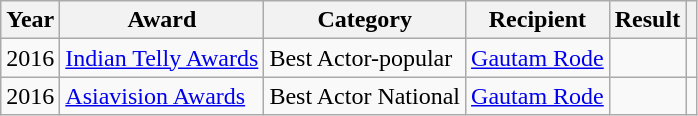<table class="wikitable">
<tr>
<th>Year</th>
<th>Award</th>
<th>Category</th>
<th>Recipient</th>
<th>Result</th>
<th></th>
</tr>
<tr>
<td>2016</td>
<td><a href='#'>Indian Telly Awards</a></td>
<td>Best Actor-popular</td>
<td><a href='#'>Gautam Rode</a></td>
<td></td>
<td></td>
</tr>
<tr>
<td>2016</td>
<td><a href='#'>Asiavision Awards</a></td>
<td>Best Actor National</td>
<td><a href='#'>Gautam Rode</a></td>
<td></td>
<td></td>
</tr>
</table>
